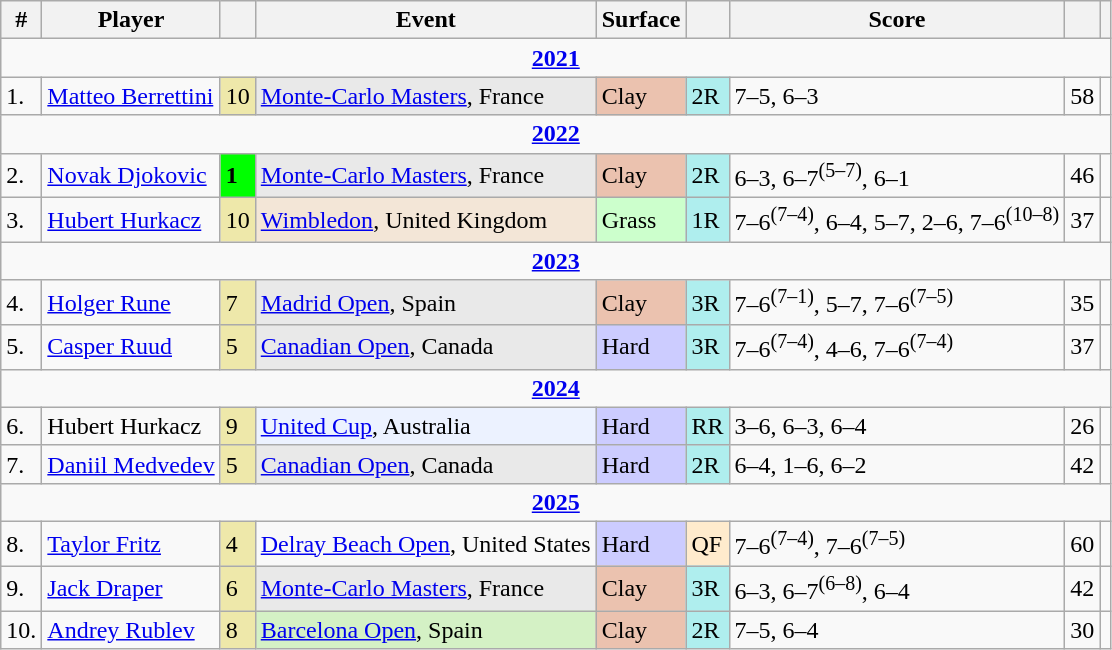<table class="wikitable sortable">
<tr>
<th class=unsortable>#</th>
<th>Player</th>
<th></th>
<th>Event</th>
<th>Surface</th>
<th></th>
<th class=unsortable>Score</th>
<th class=unsortable></th>
<th class=unsortable></th>
</tr>
<tr>
<td colspan="9" style="text-align:center"><strong><a href='#'>2021</a></strong></td>
</tr>
<tr>
<td>1.</td>
<td> <a href='#'>Matteo Berrettini</a></td>
<td style=background:#eee8aa>10</td>
<td style=background:#e9e9e9><a href='#'>Monte-Carlo Masters</a>, France</td>
<td style=background:#ebc2af>Clay</td>
<td style=background:#afeeee>2R</td>
<td>7–5, 6–3</td>
<td>58</td>
<td></td>
</tr>
<tr>
<td colspan="9" style="text-align:center"><strong><a href='#'>2022</a></strong></td>
</tr>
<tr>
<td>2.</td>
<td> <a href='#'>Novak Djokovic</a></td>
<td style=background:lime><strong>1</strong></td>
<td style=background:#e9e9e9><a href='#'>Monte-Carlo Masters</a>, France</td>
<td style=background:#ebc2af>Clay</td>
<td style=background:#afeeee>2R</td>
<td>6–3, 6–7<sup>(5–7)</sup>, 6–1</td>
<td>46</td>
<td></td>
</tr>
<tr>
<td>3.</td>
<td> <a href='#'>Hubert Hurkacz</a></td>
<td style=background:#eee8aa>10</td>
<td style=background:#f3e6d7><a href='#'>Wimbledon</a>, United Kingdom</td>
<td style=background:#ccffcc>Grass</td>
<td style=background:#afeeee>1R</td>
<td>7–6<sup>(7–4)</sup>, 6–4, 5–7, 2–6, 7–6<sup>(10–8)</sup></td>
<td>37</td>
<td></td>
</tr>
<tr>
<td colspan="9" style="text-align:center"><strong><a href='#'>2023</a></strong></td>
</tr>
<tr>
<td>4.</td>
<td> <a href='#'>Holger Rune</a></td>
<td style=background:#eee8aa>7</td>
<td style=background:#e9e9e9><a href='#'>Madrid Open</a>, Spain</td>
<td style=background:#ebc2af>Clay</td>
<td style=background:#afeeee>3R</td>
<td>7–6<sup>(7–1)</sup>, 5–7, 7–6<sup>(7–5)</sup></td>
<td>35</td>
<td></td>
</tr>
<tr>
<td>5.</td>
<td> <a href='#'>Casper Ruud</a></td>
<td style=background:#eee8aa>5</td>
<td style=background:#e9e9e9><a href='#'>Canadian Open</a>, Canada</td>
<td style=background:#ccccff>Hard</td>
<td style=background:#afeeee>3R</td>
<td>7–6<sup>(7–4)</sup>, 4–6, 7–6<sup>(7–4)</sup></td>
<td>37</td>
<td></td>
</tr>
<tr>
<td colspan="9" style="text-align:center"><strong><a href='#'>2024</a></strong></td>
</tr>
<tr>
<td>6.</td>
<td> Hubert Hurkacz</td>
<td style=background:#eee8aa>9</td>
<td style=background:#ecf2ff><a href='#'>United Cup</a>, Australia</td>
<td style=background:#ccccff>Hard</td>
<td style=background:#afeeee>RR</td>
<td>3–6, 6–3, 6–4</td>
<td>26</td>
<td></td>
</tr>
<tr>
<td>7.</td>
<td> <a href='#'>Daniil Medvedev</a></td>
<td style=background:#eee8aa>5</td>
<td style=background:#e9e9e9><a href='#'>Canadian Open</a>, Canada</td>
<td style=background:#ccccff>Hard</td>
<td style=background:#afeeee>2R</td>
<td>6–4, 1–6, 6–2</td>
<td>42</td>
<td></td>
</tr>
<tr>
<td colspan="9" style="text-align:center"><strong><a href='#'>2025</a></strong></td>
</tr>
<tr>
<td>8.</td>
<td> <a href='#'>Taylor Fritz</a></td>
<td style=background:#eee8aa>4</td>
<td><a href='#'>Delray Beach Open</a>, United States</td>
<td style=background:#ccccff>Hard</td>
<td style=background:#ffebcd>QF</td>
<td>7–6<sup>(7–4)</sup>, 7–6<sup>(7–5)</sup></td>
<td>60</td>
<td></td>
</tr>
<tr>
<td>9.</td>
<td> <a href='#'>Jack Draper</a></td>
<td style=background:#eee8aa>6</td>
<td style=background:#e9e9e9><a href='#'>Monte-Carlo Masters</a>, France</td>
<td style=background:#ebc2af>Clay</td>
<td style=background:#afeeee>3R</td>
<td>6–3, 6–7<sup>(6–8)</sup>, 6–4</td>
<td>42</td>
<td></td>
</tr>
<tr>
<td>10.</td>
<td> <a href='#'>Andrey Rublev</a></td>
<td style=background:#eee8aa>8</td>
<td style=background:#d4f1c5><a href='#'>Barcelona Open</a>, Spain</td>
<td style=background:#ebc2af>Clay</td>
<td style=background:#afeeee>2R</td>
<td>7–5, 6–4</td>
<td>30</td>
<td></td>
</tr>
</table>
